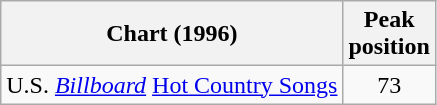<table class="wikitable">
<tr>
<th align="left">Chart (1996)</th>
<th align="left">Peak<br>position</th>
</tr>
<tr>
<td align="left">U.S. <em><a href='#'>Billboard</a></em> <a href='#'>Hot Country Songs</a></td>
<td style="text-align:center;">73</td>
</tr>
</table>
